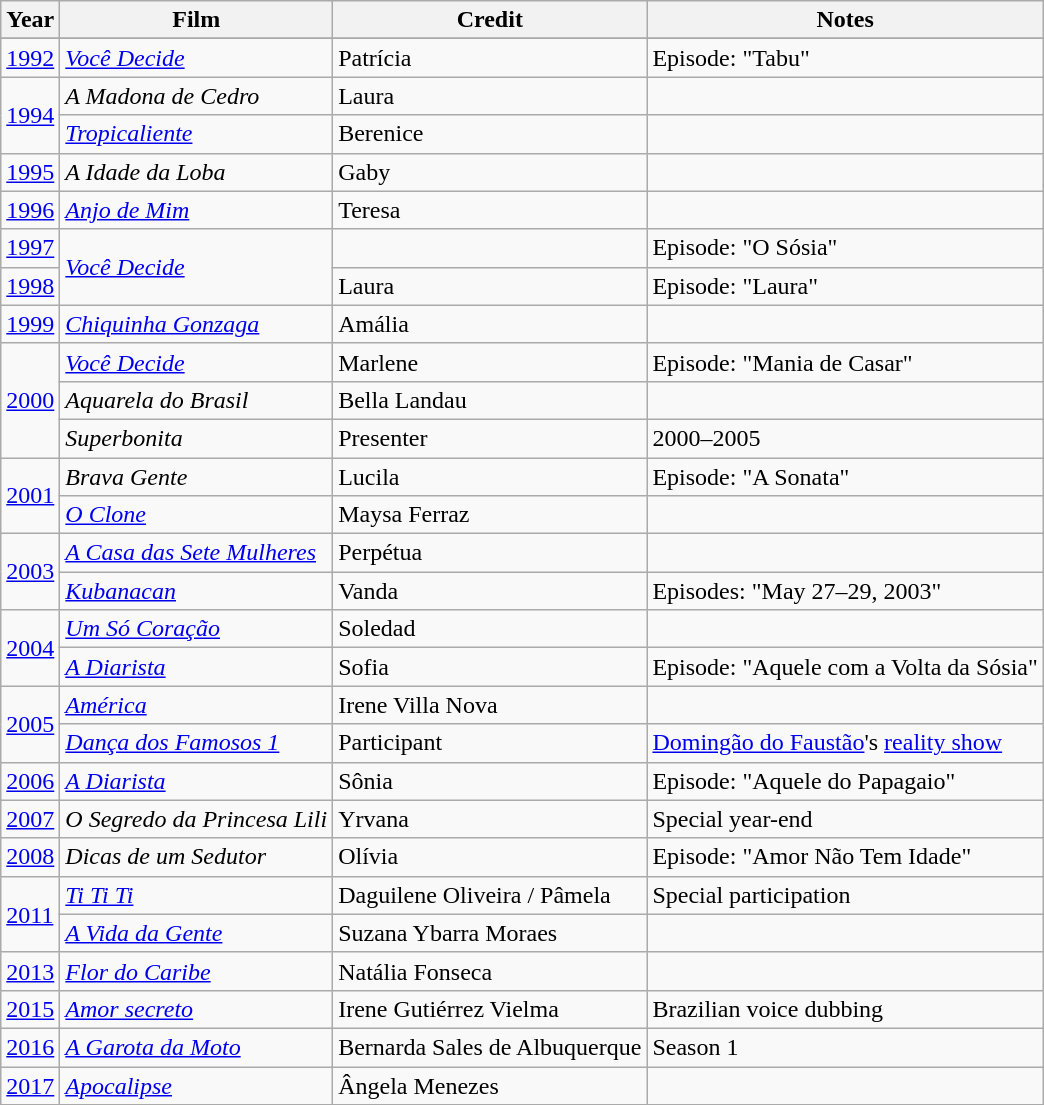<table class="wikitable">
<tr>
<th>Year</th>
<th>Film</th>
<th>Credit</th>
<th>Notes</th>
</tr>
<tr>
</tr>
<tr>
<td><a href='#'>1992</a></td>
<td><em><a href='#'>Você Decide</a></em></td>
<td>Patrícia</td>
<td>Episode: "Tabu"</td>
</tr>
<tr>
<td rowspan="2"><a href='#'>1994</a></td>
<td><em>A Madona de Cedro</em></td>
<td>Laura</td>
<td></td>
</tr>
<tr>
<td><em><a href='#'>Tropicaliente</a></em></td>
<td>Berenice</td>
<td></td>
</tr>
<tr>
<td><a href='#'>1995</a></td>
<td><em>A Idade da Loba</em></td>
<td>Gaby</td>
<td></td>
</tr>
<tr>
<td><a href='#'>1996</a></td>
<td><em><a href='#'>Anjo de Mim</a></em></td>
<td>Teresa</td>
<td></td>
</tr>
<tr>
<td><a href='#'>1997</a></td>
<td rowspan="2"><em><a href='#'>Você Decide</a></em></td>
<td></td>
<td>Episode: "O Sósia"</td>
</tr>
<tr>
<td><a href='#'>1998</a></td>
<td>Laura</td>
<td>Episode: "Laura"</td>
</tr>
<tr>
<td><a href='#'>1999</a></td>
<td><em><a href='#'>Chiquinha Gonzaga</a></em></td>
<td>Amália</td>
<td></td>
</tr>
<tr>
<td rowspan="3"><a href='#'>2000</a></td>
<td><em><a href='#'>Você Decide</a></em></td>
<td>Marlene</td>
<td>Episode: "Mania de Casar"</td>
</tr>
<tr>
<td><em>Aquarela do Brasil</em></td>
<td>Bella Landau</td>
<td></td>
</tr>
<tr>
<td><em>Superbonita</em></td>
<td>Presenter</td>
<td>2000–2005</td>
</tr>
<tr>
<td rowspan="2"><a href='#'>2001</a></td>
<td><em>Brava Gente</em></td>
<td>Lucila</td>
<td>Episode: "A Sonata"</td>
</tr>
<tr>
<td><em><a href='#'>O Clone</a></em></td>
<td>Maysa Ferraz</td>
<td></td>
</tr>
<tr>
<td rowspan="2"><a href='#'>2003</a></td>
<td><em><a href='#'>A Casa das Sete Mulheres</a></em></td>
<td>Perpétua</td>
<td></td>
</tr>
<tr>
<td><em><a href='#'>Kubanacan</a></em></td>
<td>Vanda</td>
<td>Episodes: "May 27–29, 2003"</td>
</tr>
<tr>
<td rowspan="2"><a href='#'>2004</a></td>
<td><em><a href='#'>Um Só Coração</a></em></td>
<td>Soledad</td>
<td></td>
</tr>
<tr>
<td><em><a href='#'>A Diarista</a></em></td>
<td>Sofia</td>
<td>Episode: "Aquele com a Volta da Sósia"</td>
</tr>
<tr>
<td rowspan="2"><a href='#'>2005</a></td>
<td><em><a href='#'>América</a></em></td>
<td>Irene Villa Nova</td>
<td></td>
</tr>
<tr>
<td><em><a href='#'>Dança dos Famosos 1</a></em></td>
<td>Participant</td>
<td><a href='#'>Domingão do Faustão</a>'s <a href='#'>reality show</a></td>
</tr>
<tr>
<td><a href='#'>2006</a></td>
<td><em><a href='#'>A Diarista</a></em></td>
<td>Sônia</td>
<td>Episode: "Aquele do Papagaio"</td>
</tr>
<tr>
<td><a href='#'>2007</a></td>
<td><em>O Segredo da Princesa Lili</em></td>
<td>Yrvana</td>
<td>Special year-end</td>
</tr>
<tr>
<td><a href='#'>2008</a></td>
<td><em>Dicas de um Sedutor</em></td>
<td>Olívia</td>
<td>Episode: "Amor Não Tem Idade"</td>
</tr>
<tr>
<td rowspan="2"><a href='#'>2011</a></td>
<td><em><a href='#'>Ti Ti Ti</a></em></td>
<td>Daguilene Oliveira / Pâmela</td>
<td>Special participation</td>
</tr>
<tr>
<td><em><a href='#'>A Vida da Gente</a></em></td>
<td>Suzana Ybarra Moraes</td>
<td></td>
</tr>
<tr>
<td><a href='#'>2013</a></td>
<td><em><a href='#'>Flor do Caribe</a></em></td>
<td>Natália Fonseca</td>
<td></td>
</tr>
<tr>
<td><a href='#'>2015</a></td>
<td><em><a href='#'>Amor secreto</a></em></td>
<td>Irene Gutiérrez Vielma</td>
<td>Brazilian voice dubbing</td>
</tr>
<tr>
<td><a href='#'>2016</a></td>
<td><em><a href='#'>A Garota da Moto</a></em></td>
<td>Bernarda Sales de Albuquerque</td>
<td>Season 1</td>
</tr>
<tr>
<td><a href='#'>2017</a></td>
<td><em><a href='#'>Apocalipse</a></em></td>
<td>Ângela Menezes</td>
<td></td>
</tr>
<tr>
</tr>
</table>
